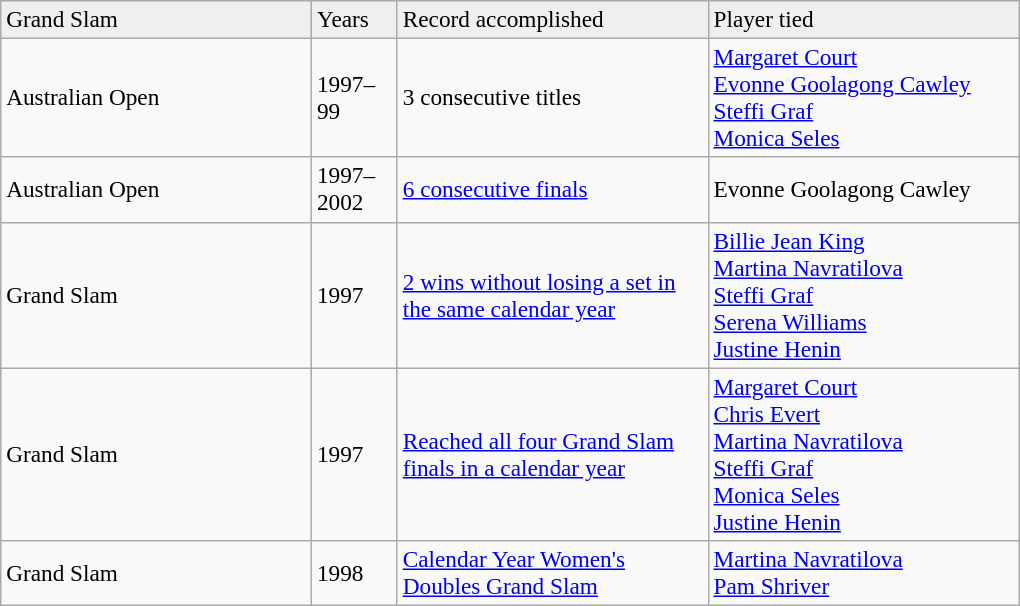<table class=wikitable style=font-size:97%>
<tr style="background:#efefef;">
<td width=200>Grand Slam</td>
<td width=50>Years</td>
<td width=200>Record accomplished</td>
<td width=200>Player tied</td>
</tr>
<tr>
<td>Australian Open</td>
<td>1997–99</td>
<td>3 consecutive titles</td>
<td><a href='#'>Margaret Court</a> <br> <a href='#'>Evonne Goolagong Cawley</a> <br> <a href='#'>Steffi Graf</a> <br> <a href='#'>Monica Seles</a></td>
</tr>
<tr>
<td>Australian Open</td>
<td>1997–2002</td>
<td><a href='#'>6 consecutive finals</a></td>
<td>Evonne Goolagong Cawley</td>
</tr>
<tr>
<td>Grand Slam</td>
<td>1997</td>
<td><a href='#'>2 wins without losing a set in the same calendar year</a></td>
<td><a href='#'>Billie Jean King</a> <br> <a href='#'>Martina Navratilova</a> <br> <a href='#'>Steffi Graf</a> <br> <a href='#'>Serena Williams</a> <br> <a href='#'>Justine Henin</a></td>
</tr>
<tr>
<td>Grand Slam</td>
<td>1997</td>
<td><a href='#'>Reached all four Grand Slam finals in a calendar year</a></td>
<td><a href='#'>Margaret Court</a> <br> <a href='#'>Chris Evert</a> <br> <a href='#'>Martina Navratilova</a> <br> <a href='#'>Steffi Graf</a> <br> <a href='#'>Monica Seles</a> <br> <a href='#'>Justine Henin</a></td>
</tr>
<tr>
<td>Grand Slam</td>
<td>1998</td>
<td><a href='#'>Calendar Year Women's Doubles Grand Slam</a></td>
<td><a href='#'>Martina Navratilova</a> <br> <a href='#'>Pam Shriver</a></td>
</tr>
</table>
